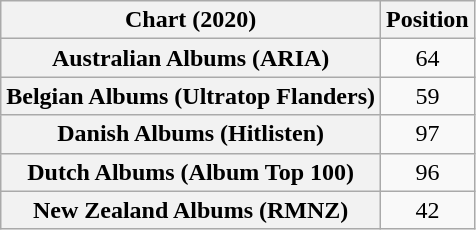<table class="wikitable sortable plainrowheaders" style="text-align:center">
<tr>
<th scope="col">Chart (2020)</th>
<th scope="col">Position</th>
</tr>
<tr>
<th scope="row">Australian Albums (ARIA)</th>
<td>64</td>
</tr>
<tr>
<th scope="row">Belgian Albums (Ultratop Flanders)</th>
<td>59</td>
</tr>
<tr>
<th scope="row">Danish Albums (Hitlisten)</th>
<td>97</td>
</tr>
<tr>
<th scope="row">Dutch Albums (Album Top 100)</th>
<td>96</td>
</tr>
<tr>
<th scope="row">New Zealand Albums (RMNZ)</th>
<td>42</td>
</tr>
</table>
